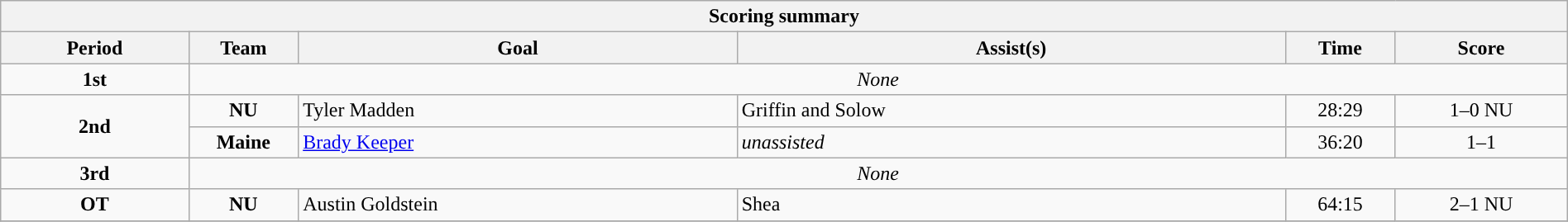<table style="width:100%;" class="wikitable">
<tr>
<th colspan=6>Scoring summary</th>
</tr>
<tr>
<th style="width:12%;">Period</th>
<th style="width:7%;">Team</th>
<th style="width:28%;">Goal</th>
<th style="width:35%;">Assist(s)</th>
<th style="width:7%;">Time</th>
<th style="width:11%;">Score</th>
</tr>
<tr>
<td style="text-align:center;" rowspan="1"><strong>1st</strong></td>
<td style="text-align:center;" colspan="5"><em>None</em></td>
</tr>
<tr>
<td style="text-align:center;" rowspan="2"><strong>2nd</strong></td>
<td align=center><strong>NU</strong></td>
<td>Tyler Madden</td>
<td>Griffin and Solow</td>
<td align=center>28:29</td>
<td align=center>1–0 NU</td>
</tr>
<tr>
<td align=center><strong>Maine</strong></td>
<td><a href='#'>Brady Keeper</a></td>
<td><em>unassisted</em></td>
<td align=center>36:20</td>
<td align=center>1–1</td>
</tr>
<tr>
<td style="text-align:center;" rowspan="1"><strong>3rd</strong></td>
<td style="text-align:center;" colspan="5"><em>None</em></td>
</tr>
<tr>
<td style="text-align:center;" rowspan="1"><strong>OT</strong></td>
<td align=center><strong>NU</strong></td>
<td>Austin Goldstein</td>
<td>Shea</td>
<td align=center>64:15</td>
<td align=center>2–1 NU</td>
</tr>
<tr>
</tr>
</table>
